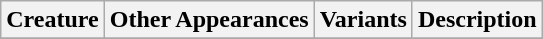<table class="wikitable">
<tr>
<th>Creature</th>
<th>Other Appearances</th>
<th>Variants</th>
<th>Description</th>
</tr>
<tr>
</tr>
</table>
